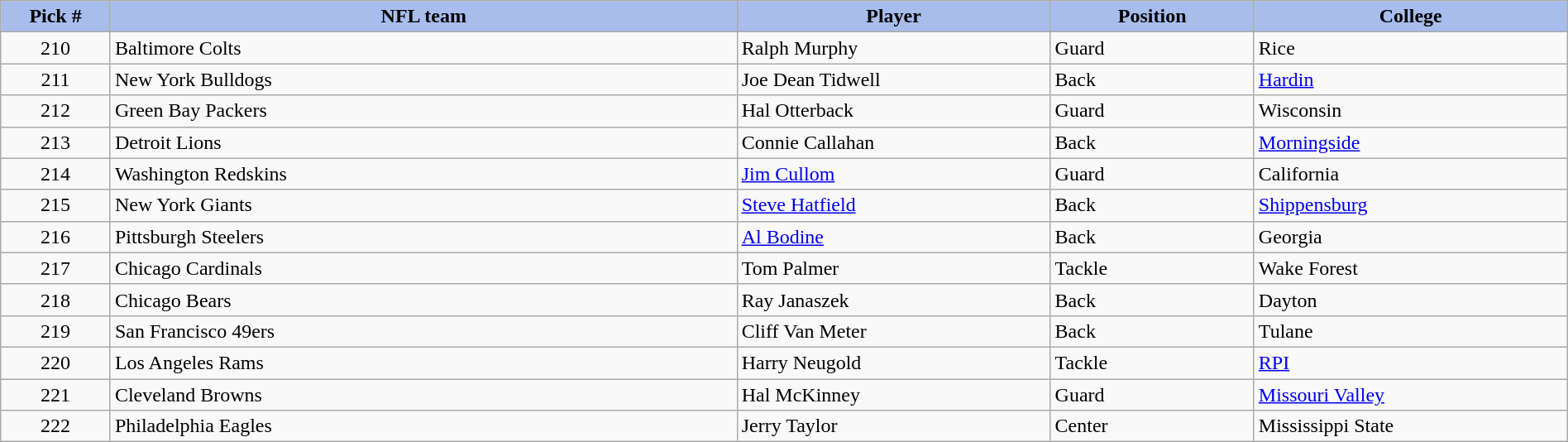<table class="wikitable sortable sortable" style="width: 100%">
<tr>
<th style="background:#A8BDEC;" width=7%>Pick #</th>
<th width=40% style="background:#A8BDEC;">NFL team</th>
<th width=20% style="background:#A8BDEC;">Player</th>
<th width=13% style="background:#A8BDEC;">Position</th>
<th style="background:#A8BDEC;">College</th>
</tr>
<tr>
<td align=center>210</td>
<td>Baltimore Colts</td>
<td>Ralph Murphy</td>
<td>Guard</td>
<td>Rice</td>
</tr>
<tr>
<td align=center>211</td>
<td>New York Bulldogs</td>
<td>Joe Dean Tidwell</td>
<td>Back</td>
<td><a href='#'>Hardin</a></td>
</tr>
<tr>
<td align=center>212</td>
<td>Green Bay Packers</td>
<td>Hal Otterback</td>
<td>Guard</td>
<td>Wisconsin</td>
</tr>
<tr>
<td align=center>213</td>
<td>Detroit Lions</td>
<td>Connie Callahan</td>
<td>Back</td>
<td><a href='#'>Morningside</a></td>
</tr>
<tr>
<td align=center>214</td>
<td>Washington Redskins</td>
<td><a href='#'>Jim Cullom</a></td>
<td>Guard</td>
<td>California</td>
</tr>
<tr>
<td align=center>215</td>
<td>New York Giants</td>
<td><a href='#'>Steve Hatfield</a></td>
<td>Back</td>
<td><a href='#'>Shippensburg</a></td>
</tr>
<tr>
<td align=center>216</td>
<td>Pittsburgh Steelers</td>
<td><a href='#'>Al Bodine</a></td>
<td>Back</td>
<td>Georgia</td>
</tr>
<tr>
<td align=center>217</td>
<td>Chicago Cardinals</td>
<td>Tom Palmer</td>
<td>Tackle</td>
<td>Wake Forest</td>
</tr>
<tr>
<td align=center>218</td>
<td>Chicago Bears</td>
<td>Ray Janaszek</td>
<td>Back</td>
<td>Dayton</td>
</tr>
<tr>
<td align=center>219</td>
<td>San Francisco 49ers</td>
<td>Cliff Van Meter</td>
<td>Back</td>
<td>Tulane</td>
</tr>
<tr>
<td align=center>220</td>
<td>Los Angeles Rams</td>
<td>Harry Neugold</td>
<td>Tackle</td>
<td><a href='#'>RPI</a></td>
</tr>
<tr>
<td align=center>221</td>
<td>Cleveland Browns</td>
<td>Hal McKinney</td>
<td>Guard</td>
<td><a href='#'>Missouri Valley</a></td>
</tr>
<tr>
<td align=center>222</td>
<td>Philadelphia Eagles</td>
<td>Jerry Taylor</td>
<td>Center</td>
<td>Mississippi State</td>
</tr>
</table>
